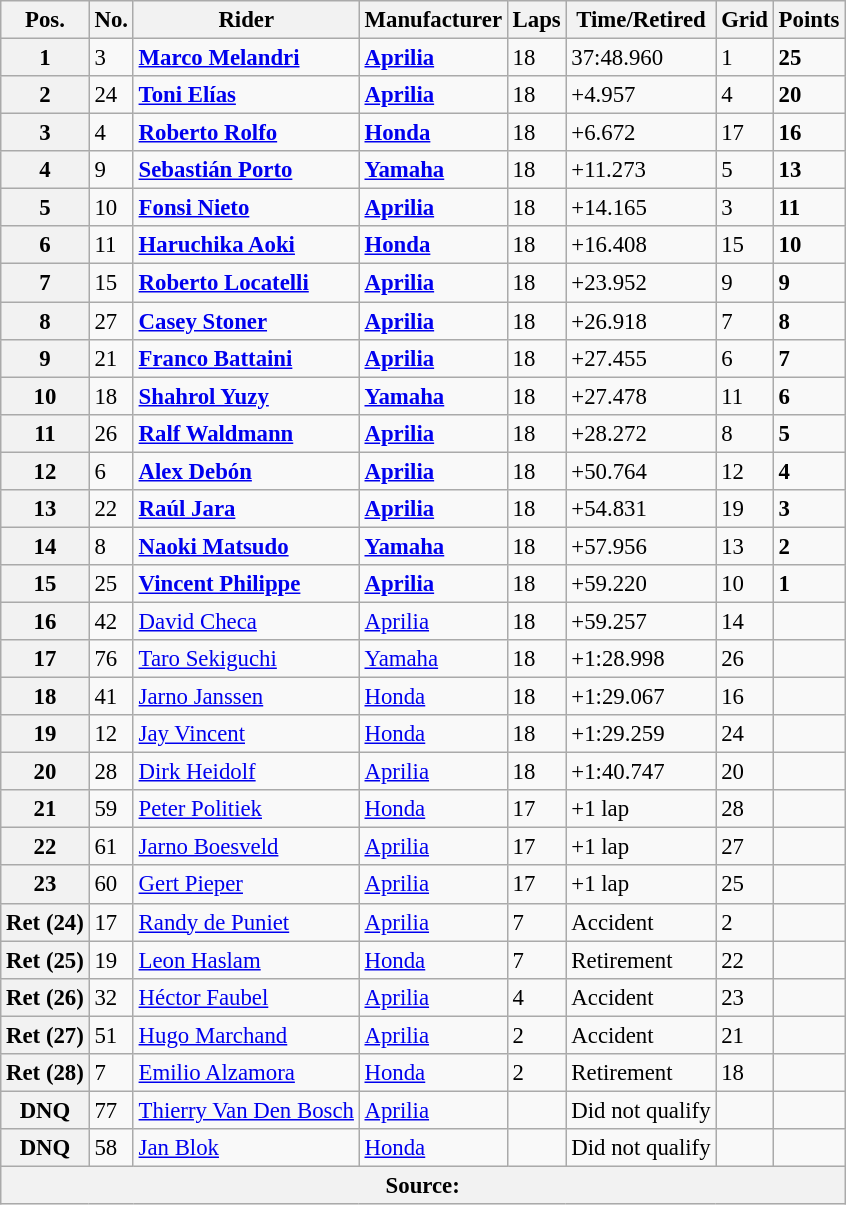<table class="wikitable" style="font-size: 95%;">
<tr>
<th>Pos.</th>
<th>No.</th>
<th>Rider</th>
<th>Manufacturer</th>
<th>Laps</th>
<th>Time/Retired</th>
<th>Grid</th>
<th>Points</th>
</tr>
<tr>
<th>1</th>
<td>3</td>
<td> <strong><a href='#'>Marco Melandri</a></strong></td>
<td><strong><a href='#'>Aprilia</a></strong></td>
<td>18</td>
<td>37:48.960</td>
<td>1</td>
<td><strong>25</strong></td>
</tr>
<tr>
<th>2</th>
<td>24</td>
<td> <strong><a href='#'>Toni Elías</a></strong></td>
<td><strong><a href='#'>Aprilia</a></strong></td>
<td>18</td>
<td>+4.957</td>
<td>4</td>
<td><strong>20</strong></td>
</tr>
<tr>
<th>3</th>
<td>4</td>
<td> <strong><a href='#'>Roberto Rolfo</a></strong></td>
<td><strong><a href='#'>Honda</a></strong></td>
<td>18</td>
<td>+6.672</td>
<td>17</td>
<td><strong>16</strong></td>
</tr>
<tr>
<th>4</th>
<td>9</td>
<td> <strong><a href='#'>Sebastián Porto</a></strong></td>
<td><strong><a href='#'>Yamaha</a></strong></td>
<td>18</td>
<td>+11.273</td>
<td>5</td>
<td><strong>13</strong></td>
</tr>
<tr>
<th>5</th>
<td>10</td>
<td> <strong><a href='#'>Fonsi Nieto</a></strong></td>
<td><strong><a href='#'>Aprilia</a></strong></td>
<td>18</td>
<td>+14.165</td>
<td>3</td>
<td><strong>11</strong></td>
</tr>
<tr>
<th>6</th>
<td>11</td>
<td> <strong><a href='#'>Haruchika Aoki</a></strong></td>
<td><strong><a href='#'>Honda</a></strong></td>
<td>18</td>
<td>+16.408</td>
<td>15</td>
<td><strong>10</strong></td>
</tr>
<tr>
<th>7</th>
<td>15</td>
<td> <strong><a href='#'>Roberto Locatelli</a></strong></td>
<td><strong><a href='#'>Aprilia</a></strong></td>
<td>18</td>
<td>+23.952</td>
<td>9</td>
<td><strong>9</strong></td>
</tr>
<tr>
<th>8</th>
<td>27</td>
<td> <strong><a href='#'>Casey Stoner</a></strong></td>
<td><strong><a href='#'>Aprilia</a></strong></td>
<td>18</td>
<td>+26.918</td>
<td>7</td>
<td><strong>8</strong></td>
</tr>
<tr>
<th>9</th>
<td>21</td>
<td> <strong><a href='#'>Franco Battaini</a></strong></td>
<td><strong><a href='#'>Aprilia</a></strong></td>
<td>18</td>
<td>+27.455</td>
<td>6</td>
<td><strong>7</strong></td>
</tr>
<tr>
<th>10</th>
<td>18</td>
<td> <strong><a href='#'>Shahrol Yuzy</a></strong></td>
<td><strong><a href='#'>Yamaha</a></strong></td>
<td>18</td>
<td>+27.478</td>
<td>11</td>
<td><strong>6</strong></td>
</tr>
<tr>
<th>11</th>
<td>26</td>
<td> <strong><a href='#'>Ralf Waldmann</a></strong></td>
<td><strong><a href='#'>Aprilia</a></strong></td>
<td>18</td>
<td>+28.272</td>
<td>8</td>
<td><strong>5</strong></td>
</tr>
<tr>
<th>12</th>
<td>6</td>
<td> <strong><a href='#'>Alex Debón</a></strong></td>
<td><strong><a href='#'>Aprilia</a></strong></td>
<td>18</td>
<td>+50.764</td>
<td>12</td>
<td><strong>4</strong></td>
</tr>
<tr>
<th>13</th>
<td>22</td>
<td> <strong><a href='#'>Raúl Jara</a></strong></td>
<td><strong><a href='#'>Aprilia</a></strong></td>
<td>18</td>
<td>+54.831</td>
<td>19</td>
<td><strong>3</strong></td>
</tr>
<tr>
<th>14</th>
<td>8</td>
<td> <strong><a href='#'>Naoki Matsudo</a></strong></td>
<td><strong><a href='#'>Yamaha</a></strong></td>
<td>18</td>
<td>+57.956</td>
<td>13</td>
<td><strong>2</strong></td>
</tr>
<tr>
<th>15</th>
<td>25</td>
<td> <strong><a href='#'>Vincent Philippe</a></strong></td>
<td><strong><a href='#'>Aprilia</a></strong></td>
<td>18</td>
<td>+59.220</td>
<td>10</td>
<td><strong>1</strong></td>
</tr>
<tr>
<th>16</th>
<td>42</td>
<td> <a href='#'>David Checa</a></td>
<td><a href='#'>Aprilia</a></td>
<td>18</td>
<td>+59.257</td>
<td>14</td>
<td></td>
</tr>
<tr>
<th>17</th>
<td>76</td>
<td> <a href='#'>Taro Sekiguchi</a></td>
<td><a href='#'>Yamaha</a></td>
<td>18</td>
<td>+1:28.998</td>
<td>26</td>
<td></td>
</tr>
<tr>
<th>18</th>
<td>41</td>
<td> <a href='#'>Jarno Janssen</a></td>
<td><a href='#'>Honda</a></td>
<td>18</td>
<td>+1:29.067</td>
<td>16</td>
<td></td>
</tr>
<tr>
<th>19</th>
<td>12</td>
<td> <a href='#'>Jay Vincent</a></td>
<td><a href='#'>Honda</a></td>
<td>18</td>
<td>+1:29.259</td>
<td>24</td>
<td></td>
</tr>
<tr>
<th>20</th>
<td>28</td>
<td> <a href='#'>Dirk Heidolf</a></td>
<td><a href='#'>Aprilia</a></td>
<td>18</td>
<td>+1:40.747</td>
<td>20</td>
<td></td>
</tr>
<tr>
<th>21</th>
<td>59</td>
<td> <a href='#'>Peter Politiek</a></td>
<td><a href='#'>Honda</a></td>
<td>17</td>
<td>+1 lap</td>
<td>28</td>
<td></td>
</tr>
<tr>
<th>22</th>
<td>61</td>
<td> <a href='#'>Jarno Boesveld</a></td>
<td><a href='#'>Aprilia</a></td>
<td>17</td>
<td>+1 lap</td>
<td>27</td>
<td></td>
</tr>
<tr>
<th>23</th>
<td>60</td>
<td> <a href='#'>Gert Pieper</a></td>
<td><a href='#'>Aprilia</a></td>
<td>17</td>
<td>+1 lap</td>
<td>25</td>
<td></td>
</tr>
<tr>
<th>Ret (24)</th>
<td>17</td>
<td> <a href='#'>Randy de Puniet</a></td>
<td><a href='#'>Aprilia</a></td>
<td>7</td>
<td>Accident</td>
<td>2</td>
<td></td>
</tr>
<tr>
<th>Ret (25)</th>
<td>19</td>
<td> <a href='#'>Leon Haslam</a></td>
<td><a href='#'>Honda</a></td>
<td>7</td>
<td>Retirement</td>
<td>22</td>
<td></td>
</tr>
<tr>
<th>Ret (26)</th>
<td>32</td>
<td> <a href='#'>Héctor Faubel</a></td>
<td><a href='#'>Aprilia</a></td>
<td>4</td>
<td>Accident</td>
<td>23</td>
<td></td>
</tr>
<tr>
<th>Ret (27)</th>
<td>51</td>
<td> <a href='#'>Hugo Marchand</a></td>
<td><a href='#'>Aprilia</a></td>
<td>2</td>
<td>Accident</td>
<td>21</td>
<td></td>
</tr>
<tr>
<th>Ret (28)</th>
<td>7</td>
<td> <a href='#'>Emilio Alzamora</a></td>
<td><a href='#'>Honda</a></td>
<td>2</td>
<td>Retirement</td>
<td>18</td>
<td></td>
</tr>
<tr>
<th>DNQ</th>
<td>77</td>
<td> <a href='#'>Thierry Van Den Bosch</a></td>
<td><a href='#'>Aprilia</a></td>
<td></td>
<td>Did not qualify</td>
<td></td>
<td></td>
</tr>
<tr>
<th>DNQ</th>
<td>58</td>
<td> <a href='#'>Jan Blok</a></td>
<td><a href='#'>Honda</a></td>
<td></td>
<td>Did not qualify</td>
<td></td>
<td></td>
</tr>
<tr>
<th colspan=8>Source: </th>
</tr>
</table>
